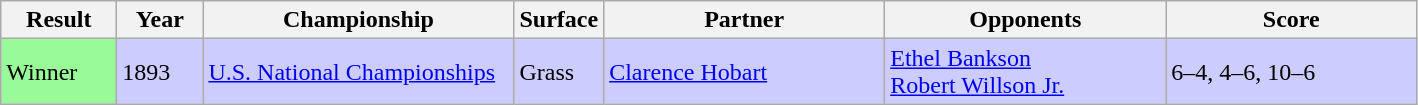<table class="sortable wikitable">
<tr>
<th style="width:70px">Result</th>
<th style="width:50px">Year</th>
<th style="width:200px">Championship</th>
<th style="width:50px">Surface</th>
<th style="width:180px">Partner</th>
<th style="width:180px">Opponents</th>
<th style="width:160px" class="unsortable">Score</th>
</tr>
<tr style="background:#ccf;">
<td style="background:#98fb98;">Winner</td>
<td>1893</td>
<td><a href='#'>U.S. National Championships</a></td>
<td>Grass</td>
<td>  <a href='#'>Clarence Hobart </a></td>
<td> <a href='#'>Ethel Bankson</a><br>  <a href='#'>Robert Willson Jr.</a></td>
<td>6–4, 4–6, 10–6</td>
</tr>
</table>
